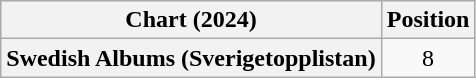<table class="wikitable plainrowheaders" style="text-align:center;">
<tr>
<th scope="col">Chart (2024)</th>
<th scope="col">Position</th>
</tr>
<tr>
<th scope="row">Swedish Albums (Sverigetopplistan)</th>
<td>8</td>
</tr>
</table>
